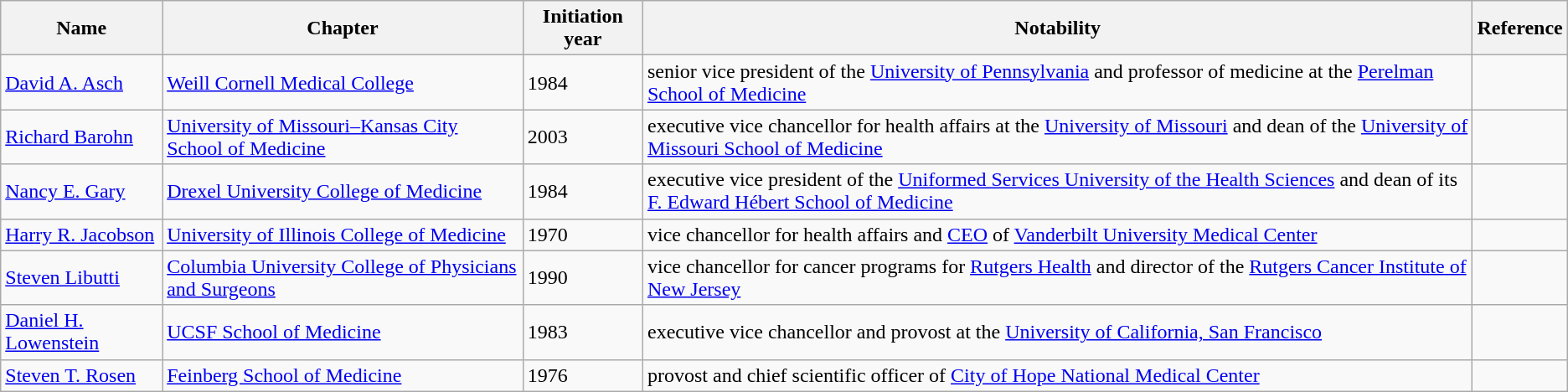<table class="wikitable sortable">
<tr>
<th>Name</th>
<th>Chapter</th>
<th>Initiation year</th>
<th>Notability</th>
<th>Reference</th>
</tr>
<tr>
<td><a href='#'>David A. Asch</a></td>
<td><a href='#'>Weill Cornell Medical College</a></td>
<td>1984</td>
<td>senior vice president of the <a href='#'>University of Pennsylvania</a> and professor of medicine at the <a href='#'>Perelman School of Medicine</a></td>
<td></td>
</tr>
<tr>
<td><a href='#'>Richard Barohn</a></td>
<td><a href='#'>University of Missouri–Kansas City School of Medicine</a></td>
<td>2003</td>
<td>executive vice chancellor for health affairs at the <a href='#'>University of Missouri</a> and dean of the <a href='#'>University of Missouri School of Medicine</a></td>
<td></td>
</tr>
<tr>
<td><a href='#'>Nancy E. Gary</a></td>
<td><a href='#'>Drexel University College of Medicine</a></td>
<td>1984</td>
<td>executive vice president of the <a href='#'>Uniformed Services University of the Health Sciences</a> and dean of its <a href='#'>F. Edward Hébert School of Medicine</a></td>
<td></td>
</tr>
<tr>
<td><a href='#'>Harry R. Jacobson</a></td>
<td><a href='#'>University of Illinois College of Medicine</a></td>
<td>1970</td>
<td>vice chancellor for health affairs and <a href='#'>CEO</a> of <a href='#'>Vanderbilt University Medical Center</a></td>
<td></td>
</tr>
<tr>
<td><a href='#'>Steven Libutti</a></td>
<td><a href='#'>Columbia University College of Physicians and Surgeons</a></td>
<td>1990</td>
<td>vice chancellor for cancer programs for <a href='#'>Rutgers Health</a> and director of the <a href='#'>Rutgers Cancer Institute of New Jersey</a></td>
<td></td>
</tr>
<tr>
<td><a href='#'>Daniel H. Lowenstein</a></td>
<td><a href='#'>UCSF School of Medicine</a></td>
<td>1983</td>
<td>executive vice chancellor and provost at the <a href='#'>University of California, San Francisco</a></td>
<td></td>
</tr>
<tr>
<td><a href='#'>Steven T. Rosen</a></td>
<td><a href='#'>Feinberg School of Medicine</a></td>
<td>1976</td>
<td>provost and chief scientific officer of <a href='#'>City of Hope National Medical Center</a></td>
<td></td>
</tr>
</table>
